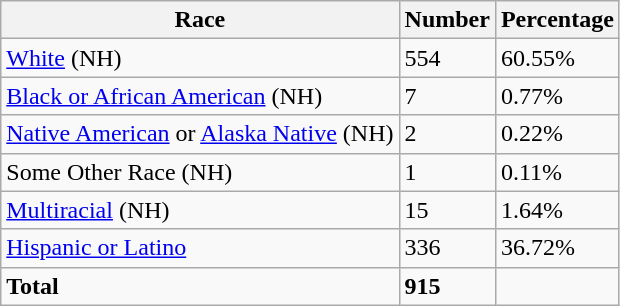<table class="wikitable">
<tr>
<th>Race</th>
<th>Number</th>
<th>Percentage</th>
</tr>
<tr>
<td><a href='#'>White</a> (NH)</td>
<td>554</td>
<td>60.55%</td>
</tr>
<tr>
<td><a href='#'>Black or African American</a> (NH)</td>
<td>7</td>
<td>0.77%</td>
</tr>
<tr>
<td><a href='#'>Native American</a> or <a href='#'>Alaska Native</a> (NH)</td>
<td>2</td>
<td>0.22%</td>
</tr>
<tr>
<td>Some Other Race (NH)</td>
<td>1</td>
<td>0.11%</td>
</tr>
<tr>
<td><a href='#'>Multiracial</a> (NH)</td>
<td>15</td>
<td>1.64%</td>
</tr>
<tr>
<td><a href='#'>Hispanic or Latino</a></td>
<td>336</td>
<td>36.72%</td>
</tr>
<tr>
<td><strong>Total</strong></td>
<td><strong>915</strong></td>
<td></td>
</tr>
</table>
